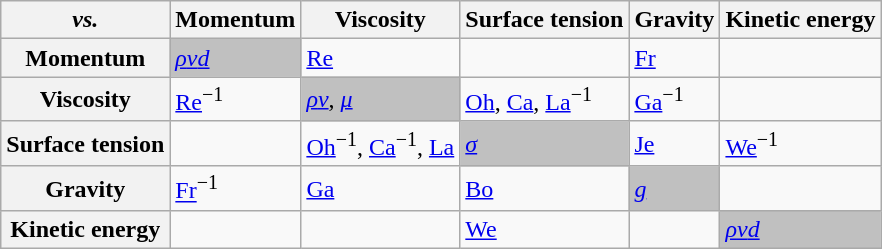<table class="wikitable floatright">
<tr>
<th><em>vs.</em></th>
<th>Momentum</th>
<th>Viscosity</th>
<th>Surface tension</th>
<th>Gravity</th>
<th>Kinetic energy</th>
</tr>
<tr>
<th>Momentum</th>
<td style="background:silver;"><a href='#'><em>ρ</em></a><a href='#'><em>v</em></a><a href='#'><em>d</em></a></td>
<td><a href='#'>Re</a></td>
<td></td>
<td><a href='#'>Fr</a></td>
<td></td>
</tr>
<tr>
<th>Viscosity</th>
<td><a href='#'>Re</a><sup>−1</sup></td>
<td style="background:silver;"><a href='#'><em>ρ</em></a><a href='#'><em>ν</em></a>, <a href='#'><em>μ</em></a></td>
<td><a href='#'>Oh</a>, <a href='#'>Ca</a>, <a href='#'>La</a><sup>−1</sup></td>
<td><a href='#'>Ga</a><sup>−1</sup></td>
<td></td>
</tr>
<tr>
<th>Surface tension</th>
<td></td>
<td><a href='#'>Oh</a><sup>−1</sup>, <a href='#'>Ca</a><sup>−1</sup>, <a href='#'>La</a></td>
<td style="background:silver;"><a href='#'><em>σ</em></a></td>
<td><a href='#'>Je</a></td>
<td><a href='#'>We</a><sup>−1</sup></td>
</tr>
<tr>
<th>Gravity</th>
<td><a href='#'>Fr</a><sup>−1</sup></td>
<td><a href='#'>Ga</a></td>
<td><a href='#'>Bo</a></td>
<td style="background:silver;"><a href='#'><em>g</em></a></td>
<td></td>
</tr>
<tr>
<th>Kinetic energy</th>
<td></td>
<td></td>
<td><a href='#'>We</a></td>
<td></td>
<td style="background:silver;"><a href='#'><em>ρ</em></a><a href='#'><em>v</em></a><a href='#'><em>d</em></a></td>
</tr>
</table>
